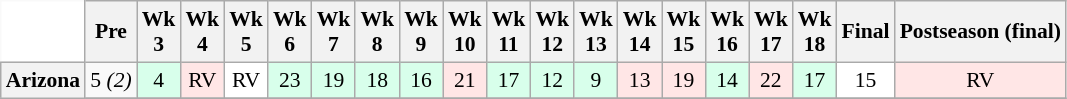<table class="wikitable" style="white-space:nowrap;font-size:90%;text-align:center;">
<tr>
<th colspan=1 style="background:white; border-top-style:hidden; border-left-style:hidden;"> </th>
<th>Pre</th>
<th>Wk<br>3</th>
<th>Wk<br>4</th>
<th>Wk<br>5</th>
<th>Wk<br>6</th>
<th>Wk<br>7</th>
<th>Wk<br>8</th>
<th>Wk<br>9</th>
<th>Wk<br>10</th>
<th>Wk<br>11</th>
<th>Wk<br>12</th>
<th>Wk<br>13</th>
<th>Wk<br>14</th>
<th>Wk<br>15</th>
<th>Wk<br>16</th>
<th>Wk<br>17</th>
<th>Wk<br>18</th>
<th>Final</th>
<th>Postseason (final)</th>
</tr>
<tr>
<th rowspan=2 style=>Arizona</th>
<td>5 <em>(2)</em></td>
<td style="background:#d8ffeb;">4</td>
<td style="background:#ffe6e6">RV</td>
<td style="background:#fff;">RV</td>
<td style="background:#d8ffeb;">23</td>
<td style="background:#d8ffeb;">19</td>
<td style="background:#d8ffeb;">18</td>
<td style="background:#d8ffeb;">16</td>
<td style="background:#ffe6e6">21</td>
<td style="background:#d8ffeb;">17</td>
<td style="background:#d8ffeb;">12</td>
<td style="background:#d8ffeb;">9</td>
<td style="background:#ffe6e6">13</td>
<td style="background:#ffe6e6">19</td>
<td style="background:#d8ffeb;">14</td>
<td style="background:#ffe6e6">22</td>
<td style="background:#d8ffeb;">17</td>
<td style="background:#FFF;">15</td>
<td style="background:#ffe6e6;">RV</td>
</tr>
<tr>
</tr>
</table>
